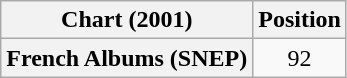<table class="wikitable plainrowheaders" style="text-align:center">
<tr>
<th scope="col">Chart (2001)</th>
<th scope="col">Position</th>
</tr>
<tr>
<th scope="row">French Albums (SNEP)</th>
<td>92</td>
</tr>
</table>
